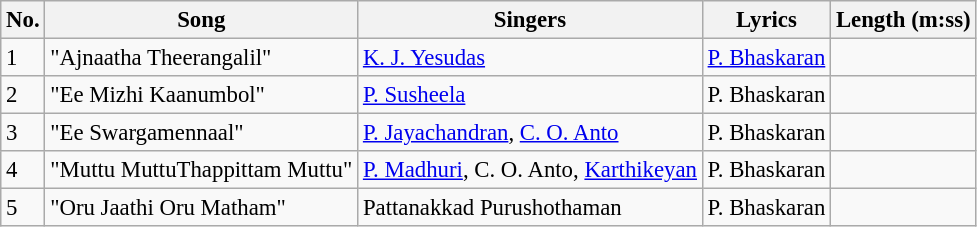<table class="wikitable" style="font-size:95%;">
<tr>
<th>No.</th>
<th>Song</th>
<th>Singers</th>
<th>Lyrics</th>
<th>Length (m:ss)</th>
</tr>
<tr>
<td>1</td>
<td>"Ajnaatha Theerangalil"</td>
<td><a href='#'>K. J. Yesudas</a></td>
<td><a href='#'>P. Bhaskaran</a></td>
<td></td>
</tr>
<tr>
<td>2</td>
<td>"Ee Mizhi Kaanumbol"</td>
<td><a href='#'>P. Susheela</a></td>
<td>P. Bhaskaran</td>
<td></td>
</tr>
<tr>
<td>3</td>
<td>"Ee Swargamennaal"</td>
<td><a href='#'>P. Jayachandran</a>, <a href='#'>C. O. Anto</a></td>
<td>P. Bhaskaran</td>
<td></td>
</tr>
<tr>
<td>4</td>
<td>"Muttu MuttuThappittam Muttu"</td>
<td><a href='#'>P. Madhuri</a>, C. O. Anto, <a href='#'>Karthikeyan</a></td>
<td>P. Bhaskaran</td>
<td></td>
</tr>
<tr>
<td>5</td>
<td>"Oru Jaathi Oru Matham"</td>
<td>Pattanakkad Purushothaman</td>
<td>P. Bhaskaran</td>
<td></td>
</tr>
</table>
